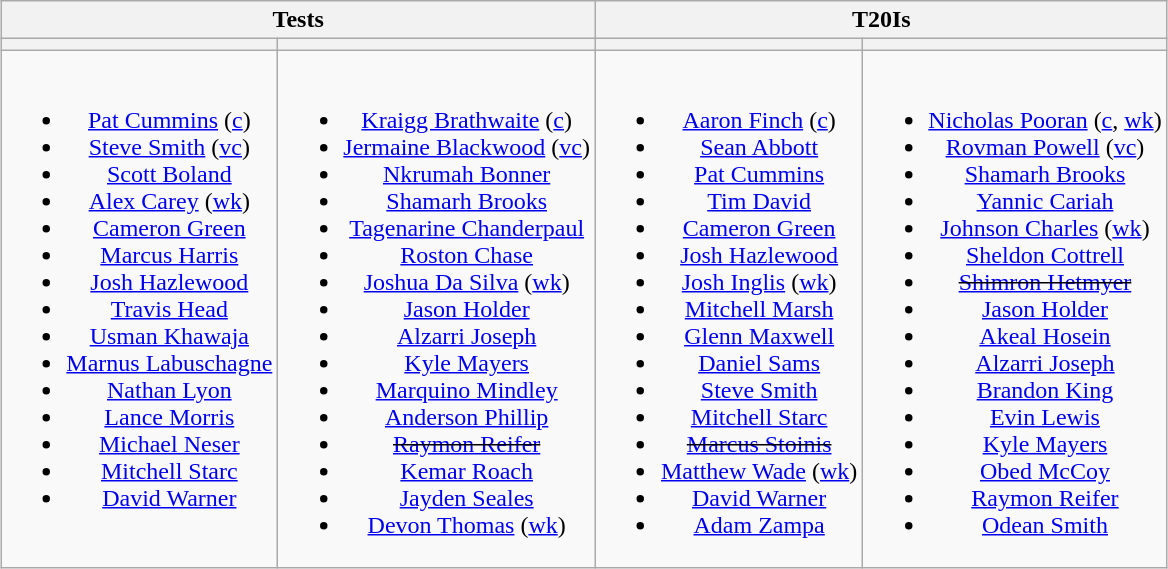<table class="wikitable" style="text-align:center; margin:auto">
<tr>
<th colspan=2>Tests</th>
<th colspan=2>T20Is</th>
</tr>
<tr>
<th></th>
<th></th>
<th></th>
<th></th>
</tr>
<tr style="vertical-align:top">
<td><br><ul><li><a href='#'>Pat Cummins</a> (<a href='#'>c</a>)</li><li><a href='#'>Steve Smith</a> (<a href='#'>vc</a>)</li><li><a href='#'>Scott Boland</a></li><li><a href='#'>Alex Carey</a> (<a href='#'>wk</a>)</li><li><a href='#'>Cameron Green</a></li><li><a href='#'>Marcus Harris</a></li><li><a href='#'>Josh Hazlewood</a></li><li><a href='#'>Travis Head</a></li><li><a href='#'>Usman Khawaja</a></li><li><a href='#'>Marnus Labuschagne</a></li><li><a href='#'>Nathan Lyon</a></li><li><a href='#'>Lance Morris</a></li><li><a href='#'>Michael Neser</a></li><li><a href='#'>Mitchell Starc</a></li><li><a href='#'>David Warner</a></li></ul></td>
<td><br><ul><li><a href='#'>Kraigg Brathwaite</a> (<a href='#'>c</a>)</li><li><a href='#'>Jermaine Blackwood</a> (<a href='#'>vc</a>)</li><li><a href='#'>Nkrumah Bonner</a></li><li><a href='#'>Shamarh Brooks</a></li><li><a href='#'>Tagenarine Chanderpaul</a></li><li><a href='#'>Roston Chase</a></li><li><a href='#'>Joshua Da Silva</a> (<a href='#'>wk</a>)</li><li><a href='#'>Jason Holder</a></li><li><a href='#'>Alzarri Joseph</a></li><li><a href='#'>Kyle Mayers</a></li><li><a href='#'>Marquino Mindley</a></li><li><a href='#'>Anderson Phillip</a></li><li><s><a href='#'>Raymon Reifer</a></s></li><li><a href='#'>Kemar Roach</a></li><li><a href='#'>Jayden Seales</a></li><li><a href='#'>Devon Thomas</a> (<a href='#'>wk</a>)</li></ul></td>
<td><br><ul><li><a href='#'>Aaron Finch</a> (<a href='#'>c</a>)</li><li><a href='#'>Sean Abbott</a></li><li><a href='#'>Pat Cummins</a></li><li><a href='#'>Tim David</a></li><li><a href='#'>Cameron Green</a></li><li><a href='#'>Josh Hazlewood</a></li><li><a href='#'>Josh Inglis</a> (<a href='#'>wk</a>)</li><li><a href='#'>Mitchell Marsh</a></li><li><a href='#'>Glenn Maxwell</a></li><li><a href='#'>Daniel Sams</a></li><li><a href='#'>Steve Smith</a></li><li><a href='#'>Mitchell Starc</a></li><li><s><a href='#'>Marcus Stoinis</a></s></li><li><a href='#'>Matthew Wade</a> (<a href='#'>wk</a>)</li><li><a href='#'>David Warner</a></li><li><a href='#'>Adam Zampa</a></li></ul></td>
<td><br><ul><li><a href='#'>Nicholas Pooran</a> (<a href='#'>c</a>, <a href='#'>wk</a>)</li><li><a href='#'>Rovman Powell</a> (<a href='#'>vc</a>)</li><li><a href='#'>Shamarh Brooks</a></li><li><a href='#'>Yannic Cariah</a></li><li><a href='#'>Johnson Charles</a> (<a href='#'>wk</a>)</li><li><a href='#'>Sheldon Cottrell</a></li><li><s><a href='#'>Shimron Hetmyer</a></s></li><li><a href='#'>Jason Holder</a></li><li><a href='#'>Akeal Hosein</a></li><li><a href='#'>Alzarri Joseph</a></li><li><a href='#'>Brandon King</a></li><li><a href='#'>Evin Lewis</a></li><li><a href='#'>Kyle Mayers</a></li><li><a href='#'>Obed McCoy</a></li><li><a href='#'>Raymon Reifer</a></li><li><a href='#'>Odean Smith</a></li></ul></td>
</tr>
</table>
